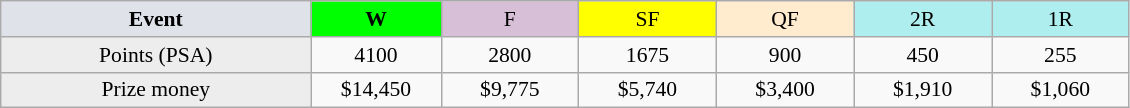<table class=wikitable style=font-size:90%;text-align:center>
<tr>
<td width=200 colspan=1 bgcolor=#dfe2e9><strong>Event</strong></td>
<td width=80 bgcolor=lime><strong>W</strong></td>
<td width=85 bgcolor=#D8BFD8>F</td>
<td width=85 bgcolor=#FFFF00>SF</td>
<td width=85 bgcolor=#ffebcd>QF</td>
<td width=85 bgcolor=#afeeee>2R</td>
<td width=85 bgcolor=#afeeee>1R</td>
</tr>
<tr>
<td bgcolor=#EDEDED>Points (PSA)</td>
<td>4100</td>
<td>2800</td>
<td>1675</td>
<td>900</td>
<td>450</td>
<td>255</td>
</tr>
<tr>
<td bgcolor=#EDEDED>Prize money</td>
<td>$14,450</td>
<td>$9,775</td>
<td>$5,740</td>
<td>$3,400</td>
<td>$1,910</td>
<td>$1,060</td>
</tr>
</table>
